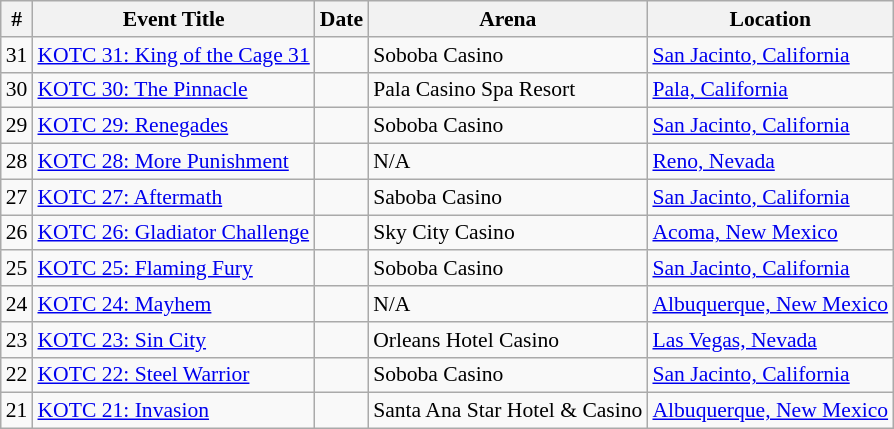<table class="sortable wikitable succession-box" style="font-size:90%;">
<tr>
<th scope="col">#</th>
<th scope="col">Event Title</th>
<th scope="col">Date</th>
<th scope="col">Arena</th>
<th scope="col">Location</th>
</tr>
<tr>
<td align=center>31</td>
<td><a href='#'>KOTC 31: King of the Cage 31</a></td>
<td></td>
<td>Soboba Casino</td>
<td><a href='#'>San Jacinto, California</a></td>
</tr>
<tr>
<td align=center>30</td>
<td><a href='#'>KOTC 30: The Pinnacle</a></td>
<td></td>
<td>Pala Casino Spa Resort</td>
<td><a href='#'>Pala, California</a></td>
</tr>
<tr>
<td align=center>29</td>
<td><a href='#'>KOTC 29: Renegades</a></td>
<td></td>
<td>Soboba Casino</td>
<td><a href='#'>San Jacinto, California</a></td>
</tr>
<tr>
<td align=center>28</td>
<td><a href='#'>KOTC 28: More Punishment</a></td>
<td></td>
<td>N/A</td>
<td><a href='#'>Reno, Nevada</a></td>
</tr>
<tr>
<td align=center>27</td>
<td><a href='#'>KOTC 27: Aftermath</a></td>
<td></td>
<td>Saboba Casino</td>
<td><a href='#'>San Jacinto, California</a></td>
</tr>
<tr>
<td align=center>26</td>
<td><a href='#'>KOTC 26: Gladiator Challenge</a></td>
<td></td>
<td>Sky City Casino</td>
<td><a href='#'>Acoma, New Mexico</a></td>
</tr>
<tr>
<td align=center>25</td>
<td><a href='#'>KOTC 25: Flaming Fury</a></td>
<td></td>
<td>Soboba Casino</td>
<td><a href='#'>San Jacinto, California</a></td>
</tr>
<tr>
<td align=center>24</td>
<td><a href='#'>KOTC 24: Mayhem</a></td>
<td></td>
<td>N/A</td>
<td><a href='#'>Albuquerque, New Mexico</a></td>
</tr>
<tr>
<td align=center>23</td>
<td><a href='#'>KOTC 23: Sin City</a></td>
<td></td>
<td>Orleans Hotel Casino</td>
<td><a href='#'>Las Vegas, Nevada</a></td>
</tr>
<tr>
<td align=center>22</td>
<td><a href='#'>KOTC 22: Steel Warrior</a></td>
<td></td>
<td>Soboba Casino</td>
<td><a href='#'>San Jacinto, California</a></td>
</tr>
<tr>
<td align=center>21</td>
<td><a href='#'>KOTC 21: Invasion</a></td>
<td></td>
<td>Santa Ana Star Hotel & Casino</td>
<td><a href='#'>Albuquerque, New Mexico</a></td>
</tr>
</table>
